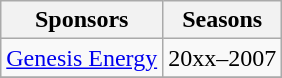<table class="wikitable collapsible">
<tr>
<th>Sponsors</th>
<th>Seasons</th>
</tr>
<tr>
<td><a href='#'>Genesis Energy</a></td>
<td>20xx–2007</td>
</tr>
<tr>
</tr>
</table>
